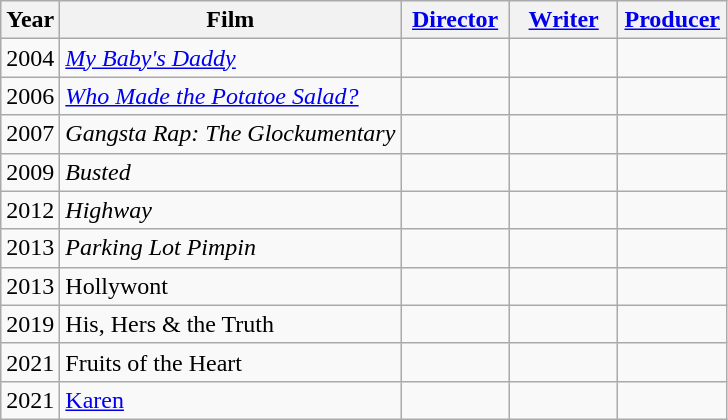<table class="wikitable">
<tr>
<th>Year</th>
<th>Film</th>
<th width=65><a href='#'>Director</a></th>
<th width=65><a href='#'>Writer</a></th>
<th width=65><a href='#'>Producer</a></th>
</tr>
<tr>
<td>2004</td>
<td><em><a href='#'>My Baby's Daddy</a></em></td>
<td></td>
<td></td>
<td></td>
</tr>
<tr>
<td>2006</td>
<td><em><a href='#'>Who Made the Potatoe Salad?</a></em></td>
<td></td>
<td></td>
<td></td>
</tr>
<tr>
<td>2007</td>
<td><em>Gangsta Rap: The Glockumentary</em></td>
<td></td>
<td></td>
<td></td>
</tr>
<tr>
<td>2009</td>
<td><em>Busted</em></td>
<td></td>
<td></td>
<td></td>
</tr>
<tr>
<td>2012</td>
<td><em>Highway</em></td>
<td></td>
<td></td>
<td></td>
</tr>
<tr>
<td>2013</td>
<td><em>Parking Lot Pimpin<strong></td>
<td></td>
<td></td>
<td></td>
</tr>
<tr>
<td>2013</td>
<td></em>Hollywont<em></td>
<td></td>
<td></td>
<td></td>
</tr>
<tr>
<td>2019</td>
<td></em>His, Hers & the Truth<em></td>
<td></td>
<td></td>
<td></td>
</tr>
<tr>
<td>2021</td>
<td></em>Fruits of the Heart<em></td>
<td></td>
<td></td>
<td></td>
</tr>
<tr>
<td>2021</td>
<td></em><a href='#'>Karen</a><em></td>
<td></td>
<td></td>
<td></td>
</tr>
</table>
